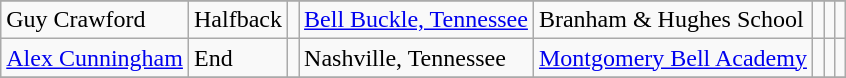<table class="wikitable">
<tr>
</tr>
<tr>
<td>Guy Crawford</td>
<td>Halfback</td>
<td></td>
<td><a href='#'>Bell Buckle, Tennessee</a></td>
<td>Branham & Hughes School</td>
<td></td>
<td></td>
<td></td>
</tr>
<tr>
<td><a href='#'>Alex Cunningham</a></td>
<td>End</td>
<td></td>
<td>Nashville, Tennessee</td>
<td><a href='#'>Montgomery Bell Academy</a></td>
<td></td>
<td></td>
<td></td>
</tr>
<tr>
</tr>
</table>
